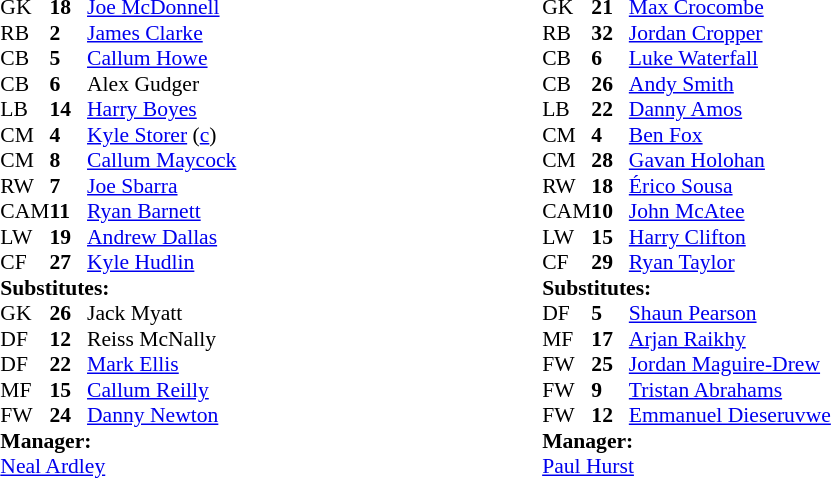<table style="width:100%">
<tr>
<td style="vertical-align:top; width:40%"><br><table cellspacing="0" cellpadding="0" style="font-size:90%; margin:auto;">
<tr>
<th width=25></th>
<th width=25></th>
</tr>
<tr>
<td>GK</td>
<td><strong>18</strong></td>
<td> <a href='#'>Joe McDonnell</a></td>
</tr>
<tr>
<td>RB</td>
<td><strong>2</strong></td>
<td> <a href='#'>James Clarke</a></td>
</tr>
<tr>
<td>CB</td>
<td><strong>5</strong></td>
<td> <a href='#'>Callum Howe</a></td>
</tr>
<tr>
<td>CB</td>
<td><strong>6</strong></td>
<td> Alex Gudger</td>
</tr>
<tr>
<td>LB</td>
<td><strong>14</strong></td>
<td> <a href='#'>Harry Boyes</a></td>
</tr>
<tr>
<td>CM</td>
<td><strong>4</strong></td>
<td> <a href='#'>Kyle Storer</a> (<a href='#'>c</a>)</td>
</tr>
<tr>
<td>CM</td>
<td><strong>8</strong></td>
<td> <a href='#'>Callum Maycock</a></td>
<td></td>
<td></td>
</tr>
<tr>
<td>RW</td>
<td><strong>7</strong></td>
<td> <a href='#'>Joe Sbarra</a></td>
<td></td>
<td></td>
</tr>
<tr>
<td>CAM</td>
<td><strong>11</strong></td>
<td> <a href='#'>Ryan Barnett</a></td>
</tr>
<tr>
<td>LW</td>
<td><strong>19</strong></td>
<td> <a href='#'>Andrew Dallas</a></td>
<td></td>
<td></td>
</tr>
<tr>
<td>CF</td>
<td><strong>27</strong></td>
<td> <a href='#'>Kyle Hudlin</a></td>
<td></td>
<td></td>
</tr>
<tr>
<td colspan="3"><strong>Substitutes:</strong></td>
</tr>
<tr>
<td>GK</td>
<td><strong>26</strong></td>
<td> Jack Myatt</td>
</tr>
<tr>
<td>DF</td>
<td><strong>12</strong></td>
<td> Reiss McNally</td>
<td></td>
<td></td>
</tr>
<tr>
<td>DF</td>
<td><strong>22</strong></td>
<td> <a href='#'>Mark Ellis</a></td>
<td></td>
<td></td>
</tr>
<tr>
<td>MF</td>
<td><strong>15</strong></td>
<td> <a href='#'>Callum Reilly</a></td>
<td></td>
<td></td>
</tr>
<tr>
<td>FW</td>
<td><strong>24</strong></td>
<td> <a href='#'>Danny Newton</a></td>
<td></td>
<td></td>
</tr>
<tr>
<td colspan=3><strong>Manager:</strong></td>
</tr>
<tr>
<td colspan=4> <a href='#'>Neal Ardley</a></td>
</tr>
</table>
</td>
<td style="vertical-align:top; width:50%"><br><table style="font-size: 90%" cellspacing="0" cellpadding="0">
<tr>
<th width=25></th>
<th width=25></th>
</tr>
<tr>
<td>GK</td>
<td><strong>21</strong></td>
<td> <a href='#'>Max Crocombe</a></td>
</tr>
<tr>
<td>RB</td>
<td><strong>32</strong></td>
<td> <a href='#'>Jordan Cropper</a></td>
</tr>
<tr>
<td>CB</td>
<td><strong>6</strong></td>
<td> <a href='#'>Luke Waterfall</a></td>
</tr>
<tr>
<td>CB</td>
<td><strong>26</strong></td>
<td> <a href='#'>Andy Smith</a></td>
</tr>
<tr>
<td>LB</td>
<td><strong>22</strong></td>
<td> <a href='#'>Danny Amos</a></td>
</tr>
<tr>
<td>CM</td>
<td><strong>4</strong></td>
<td> <a href='#'>Ben Fox</a></td>
</tr>
<tr>
<td>CM</td>
<td><strong>28</strong></td>
<td> <a href='#'>Gavan Holohan</a></td>
<td></td>
<td></td>
</tr>
<tr>
<td>RW</td>
<td><strong>18</strong></td>
<td> <a href='#'>Érico Sousa</a></td>
<td></td>
<td></td>
</tr>
<tr>
<td>CAM</td>
<td><strong>10</strong></td>
<td> <a href='#'>John McAtee</a></td>
<td></td>
<td></td>
</tr>
<tr>
<td>LW</td>
<td><strong>15</strong></td>
<td> <a href='#'>Harry Clifton</a></td>
</tr>
<tr>
<td>CF</td>
<td><strong>29</strong></td>
<td> <a href='#'>Ryan Taylor</a></td>
<td></td>
<td></td>
</tr>
<tr>
<td colspan="3"><strong>Substitutes:</strong></td>
</tr>
<tr>
<td>DF</td>
<td><strong>5</strong></td>
<td> <a href='#'>Shaun Pearson</a></td>
</tr>
<tr>
<td>MF</td>
<td><strong>17</strong></td>
<td> <a href='#'>Arjan Raikhy</a></td>
<td></td>
<td></td>
</tr>
<tr>
<td>FW</td>
<td><strong>25</strong></td>
<td> <a href='#'>Jordan Maguire-Drew</a></td>
<td></td>
<td></td>
</tr>
<tr>
<td>FW</td>
<td><strong>9</strong></td>
<td> <a href='#'>Tristan Abrahams</a></td>
<td></td>
<td></td>
</tr>
<tr>
<td>FW</td>
<td><strong>12</strong></td>
<td> <a href='#'>Emmanuel Dieseruvwe</a></td>
<td></td>
<td></td>
</tr>
<tr>
<td colspan="3"><strong>Manager:</strong></td>
</tr>
<tr>
<td colspan="4"> <a href='#'>Paul Hurst</a></td>
</tr>
</table>
</td>
</tr>
</table>
